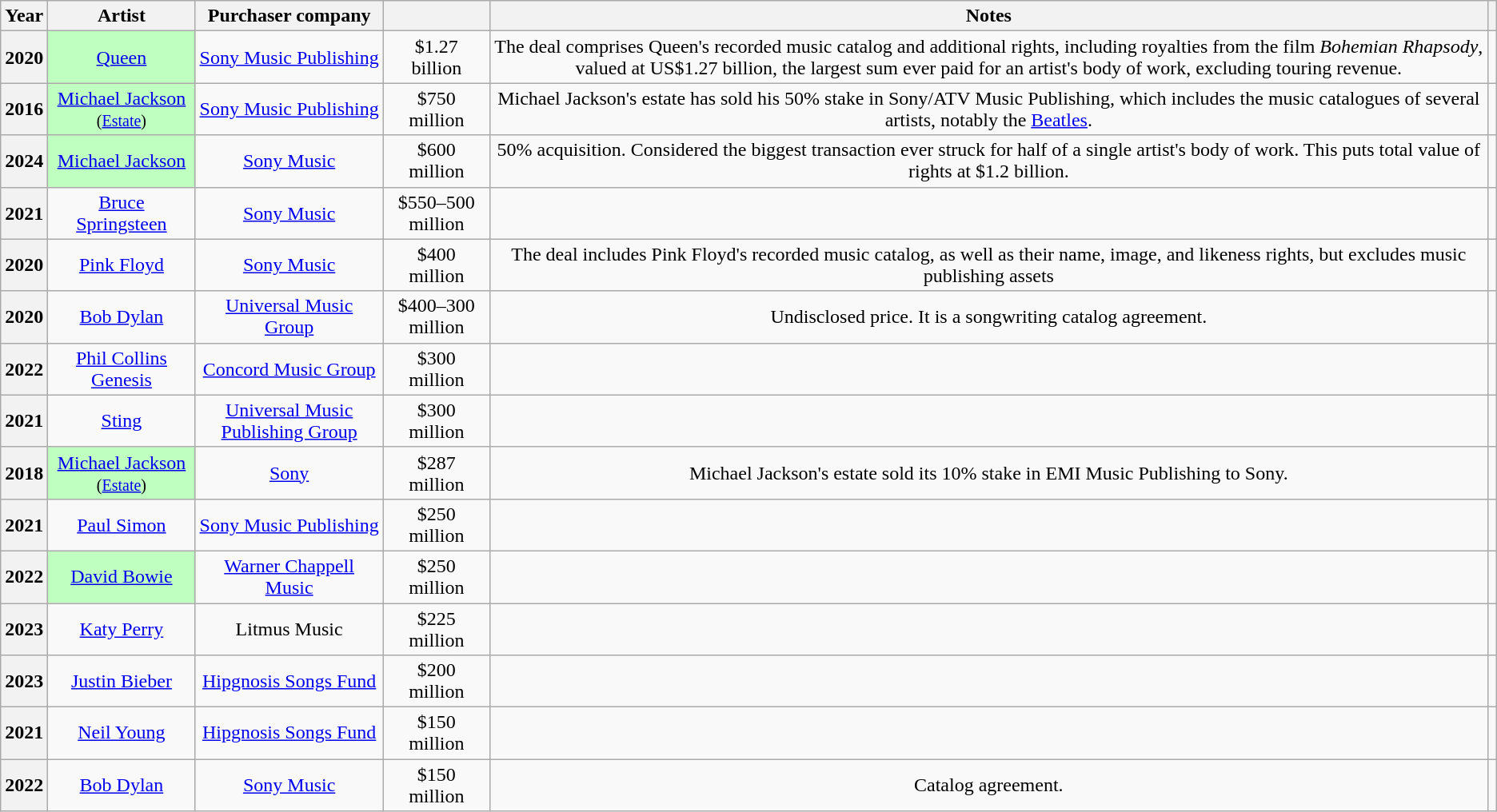<table class="wikitable sortable plainrowheaders" style="text-align:center;">
<tr>
<th class="unsortable">Year</th>
<th>Artist</th>
<th>Purchaser company</th>
<th></th>
<th>Notes</th>
<th class="unsortable"></th>
</tr>
<tr>
<th scope="row" style="text-align:center;">2020</th>
<td style="text-align:center; background:#BFFFC0;"><a href='#'>Queen</a></td>
<td><a href='#'>Sony Music Publishing</a></td>
<td>$1.27 billion</td>
<td>The deal comprises Queen's recorded music catalog and additional rights, including royalties from the film <em>Bohemian Rhapsody</em>, valued at US$1.27 billion, the largest sum ever paid for an artist's body of work, excluding touring revenue.</td>
<td></td>
</tr>
<tr>
<th scope="row" style="text-align:center;">2016</th>
<td style="text-align:center; background:#BFFFC0;"><a href='#'>Michael Jackson</a> <small>(<a href='#'>Estate</a>)</small></td>
<td><a href='#'>Sony Music Publishing</a></td>
<td>$750 million</td>
<td>Michael Jackson's estate has sold his 50% stake in Sony/ATV Music Publishing, which includes the music catalogues of several artists, notably the <a href='#'>Beatles</a>.</td>
<td></td>
</tr>
<tr>
<th scope="row" style="text-align:center;">2024</th>
<td style="text-align:center; background:#BFFFC0;"><a href='#'>Michael Jackson</a></td>
<td><a href='#'>Sony Music</a></td>
<td>$600 million</td>
<td>50% acquisition. Considered the biggest transaction ever struck for half of a single artist's body of work. This puts total value of rights at $1.2 billion.</td>
<td></td>
</tr>
<tr>
<th scope="row" style="text-align:center;">2021</th>
<td><a href='#'>Bruce Springsteen</a></td>
<td><a href='#'>Sony Music</a></td>
<td>$550–500 million</td>
<td></td>
<td></td>
</tr>
<tr>
<th scope="row" style="text-align:center;">2020</th>
<td><a href='#'>Pink Floyd</a></td>
<td><a href='#'>Sony Music</a></td>
<td>$400 million</td>
<td>The deal includes Pink Floyd's recorded music catalog, as well as their name, image, and likeness rights, but excludes music publishing assets</td>
<td></td>
</tr>
<tr>
<th scope="row" style="text-align:center;">2020</th>
<td><a href='#'>Bob Dylan</a></td>
<td><a href='#'>Universal Music Group</a></td>
<td>$400–300 million</td>
<td>Undisclosed price. It is a songwriting catalog agreement.</td>
<td></td>
</tr>
<tr>
<th scope="row" style="text-align:center;">2022</th>
<td><a href='#'>Phil Collins</a><br><a href='#'>Genesis</a></td>
<td><a href='#'>Concord Music Group</a></td>
<td>$300 million</td>
<td></td>
<td></td>
</tr>
<tr>
<th scope="row" style="text-align:center;">2021</th>
<td><a href='#'>Sting</a></td>
<td><a href='#'>Universal Music Publishing Group</a></td>
<td>$300 million</td>
<td></td>
<td></td>
</tr>
<tr>
<th scope="row" style="text-align:center;">2018</th>
<td style="text-align:center; background:#BFFFC0;"><a href='#'>Michael Jackson</a> <small>(<a href='#'>Estate</a>)</small></td>
<td><a href='#'>Sony</a></td>
<td>$287 million</td>
<td>Michael Jackson's estate sold its 10% stake in EMI Music Publishing to Sony.</td>
<td></td>
</tr>
<tr>
<th scope="row" style="text-align:center;">2021</th>
<td><a href='#'>Paul Simon</a></td>
<td><a href='#'>Sony Music Publishing</a></td>
<td>$250 million</td>
<td></td>
<td></td>
</tr>
<tr>
<th scope="row" style="text-align:center;">2022</th>
<td style="text-align:center; background:#BFFFC0;"><a href='#'>David Bowie</a></td>
<td><a href='#'>Warner Chappell Music</a></td>
<td>$250 million</td>
<td></td>
<td></td>
</tr>
<tr>
<th scope="row" style="text-align:center;">2023</th>
<td><a href='#'>Katy Perry</a></td>
<td>Litmus Music</td>
<td>$225 million</td>
<td></td>
<td></td>
</tr>
<tr>
<th scope="row" style="text-align:center;">2023</th>
<td><a href='#'>Justin Bieber</a></td>
<td><a href='#'>Hipgnosis Songs Fund</a></td>
<td>$200 million</td>
<td></td>
<td></td>
</tr>
<tr>
<th scope="row" style="text-align:center;">2021</th>
<td><a href='#'>Neil Young</a></td>
<td><a href='#'>Hipgnosis Songs Fund</a></td>
<td>$150 million</td>
<td></td>
<td></td>
</tr>
<tr>
<th scope="row" style="text-align:center;">2022</th>
<td><a href='#'>Bob Dylan</a></td>
<td><a href='#'>Sony Music</a></td>
<td>$150 million</td>
<td>Catalog agreement.</td>
<td></td>
</tr>
</table>
